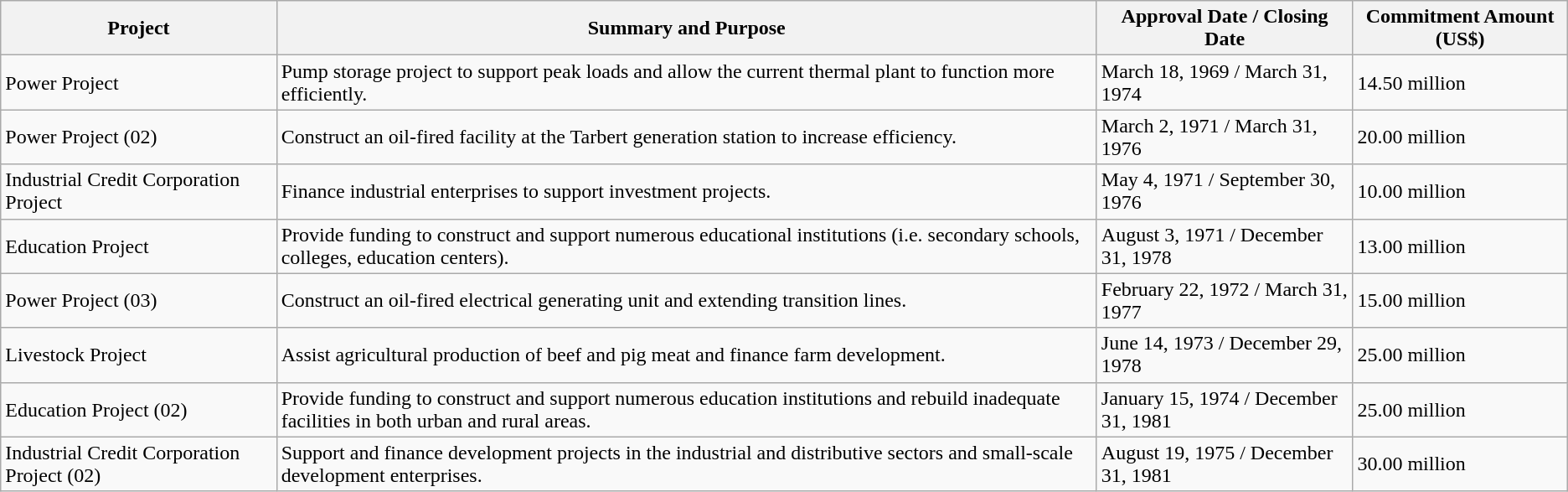<table class="wikitable">
<tr>
<th>Project</th>
<th>Summary and Purpose</th>
<th>Approval Date / Closing Date</th>
<th>Commitment Amount (US$)</th>
</tr>
<tr>
<td>Power Project</td>
<td>Pump storage project to support peak loads and allow the current thermal plant to function more efficiently.</td>
<td>March 18, 1969 / March 31, 1974</td>
<td>14.50 million</td>
</tr>
<tr>
<td>Power Project (02)</td>
<td>Construct an oil-fired facility at the Tarbert generation station to increase efficiency.</td>
<td>March 2, 1971 / March 31, 1976</td>
<td>20.00 million</td>
</tr>
<tr>
<td>Industrial Credit Corporation Project</td>
<td>Finance industrial enterprises to support investment projects.</td>
<td>May 4, 1971 / September 30, 1976</td>
<td>10.00 million</td>
</tr>
<tr>
<td>Education Project</td>
<td>Provide funding to construct and support numerous educational institutions (i.e. secondary schools, colleges, education centers).</td>
<td>August 3, 1971 / December 31, 1978</td>
<td>13.00 million</td>
</tr>
<tr>
<td>Power Project (03)</td>
<td>Construct an oil-fired electrical generating unit and extending transition lines.</td>
<td>February 22, 1972 / March 31, 1977</td>
<td>15.00 million</td>
</tr>
<tr>
<td>Livestock Project</td>
<td>Assist agricultural production of beef and pig meat and finance farm development.</td>
<td>June 14, 1973 / December 29, 1978</td>
<td>25.00 million</td>
</tr>
<tr>
<td>Education Project (02)</td>
<td>Provide funding to construct and support numerous education institutions and rebuild inadequate facilities in both urban and rural areas.</td>
<td>January 15, 1974 / December 31, 1981</td>
<td>25.00 million</td>
</tr>
<tr>
<td>Industrial Credit Corporation Project (02)</td>
<td>Support and finance development projects in the industrial and distributive sectors and small-scale development enterprises.</td>
<td>August 19, 1975 / December 31, 1981</td>
<td>30.00 million</td>
</tr>
</table>
